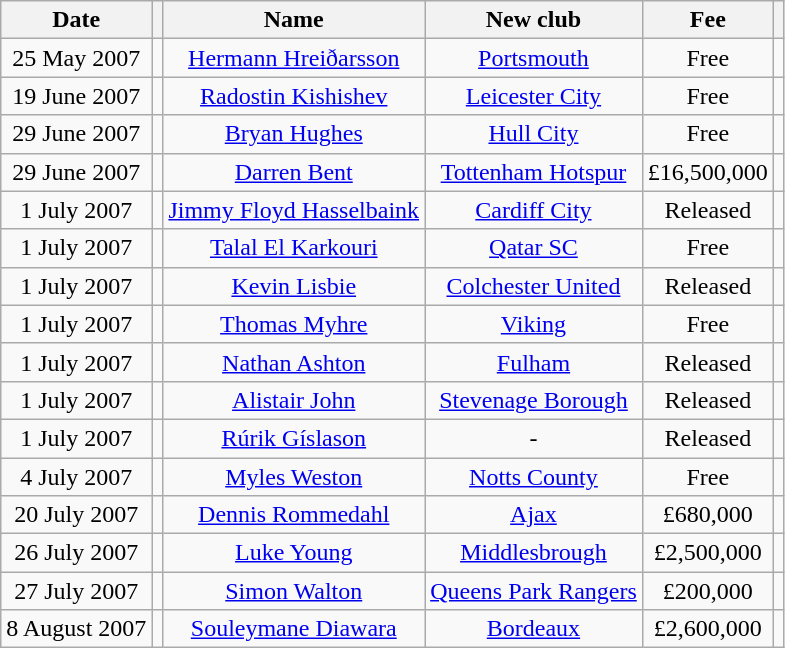<table class="wikitable"  style="text-align:center;">
<tr>
<th>Date</th>
<th></th>
<th>Name</th>
<th>New club</th>
<th>Fee</th>
<th></th>
</tr>
<tr>
<td>25 May 2007</td>
<td></td>
<td><a href='#'>Hermann Hreiðarsson</a></td>
<td> <a href='#'>Portsmouth</a></td>
<td>Free</td>
<td></td>
</tr>
<tr>
<td>19 June 2007</td>
<td></td>
<td><a href='#'>Radostin Kishishev</a></td>
<td> <a href='#'>Leicester City</a></td>
<td>Free</td>
<td></td>
</tr>
<tr>
<td>29 June 2007</td>
<td></td>
<td><a href='#'>Bryan Hughes</a></td>
<td> <a href='#'>Hull City</a></td>
<td>Free</td>
<td></td>
</tr>
<tr>
<td>29 June 2007</td>
<td></td>
<td><a href='#'>Darren Bent</a></td>
<td> <a href='#'>Tottenham Hotspur</a></td>
<td>£16,500,000</td>
<td></td>
</tr>
<tr>
<td>1 July 2007</td>
<td></td>
<td><a href='#'>Jimmy Floyd Hasselbaink</a></td>
<td> <a href='#'>Cardiff City</a></td>
<td>Released</td>
<td></td>
</tr>
<tr>
<td>1 July 2007</td>
<td></td>
<td><a href='#'>Talal El Karkouri</a></td>
<td> <a href='#'>Qatar SC</a></td>
<td>Free</td>
<td></td>
</tr>
<tr>
<td>1 July 2007</td>
<td></td>
<td><a href='#'>Kevin Lisbie</a></td>
<td> <a href='#'>Colchester United</a></td>
<td>Released</td>
<td></td>
</tr>
<tr>
<td>1 July 2007</td>
<td></td>
<td><a href='#'>Thomas Myhre</a></td>
<td> <a href='#'>Viking</a></td>
<td>Free</td>
<td></td>
</tr>
<tr>
<td>1 July 2007</td>
<td></td>
<td><a href='#'>Nathan Ashton</a></td>
<td> <a href='#'>Fulham</a></td>
<td>Released</td>
<td></td>
</tr>
<tr>
<td>1 July 2007</td>
<td></td>
<td><a href='#'>Alistair John</a></td>
<td> <a href='#'>Stevenage Borough</a></td>
<td>Released</td>
<td></td>
</tr>
<tr>
<td>1 July 2007</td>
<td></td>
<td><a href='#'>Rúrik Gíslason</a></td>
<td>-</td>
<td>Released</td>
<td></td>
</tr>
<tr>
<td>4 July 2007</td>
<td></td>
<td><a href='#'>Myles Weston</a></td>
<td> <a href='#'>Notts County</a></td>
<td>Free</td>
<td></td>
</tr>
<tr>
<td>20 July 2007</td>
<td></td>
<td><a href='#'>Dennis Rommedahl</a></td>
<td> <a href='#'>Ajax</a></td>
<td>£680,000</td>
<td></td>
</tr>
<tr>
<td>26 July 2007</td>
<td></td>
<td><a href='#'>Luke Young</a></td>
<td> <a href='#'>Middlesbrough</a></td>
<td>£2,500,000</td>
<td></td>
</tr>
<tr>
<td>27 July 2007</td>
<td></td>
<td><a href='#'>Simon Walton</a></td>
<td> <a href='#'>Queens Park Rangers</a></td>
<td>£200,000</td>
<td></td>
</tr>
<tr>
<td>8 August 2007</td>
<td></td>
<td><a href='#'>Souleymane Diawara</a></td>
<td> <a href='#'>Bordeaux</a></td>
<td>£2,600,000</td>
<td></td>
</tr>
</table>
